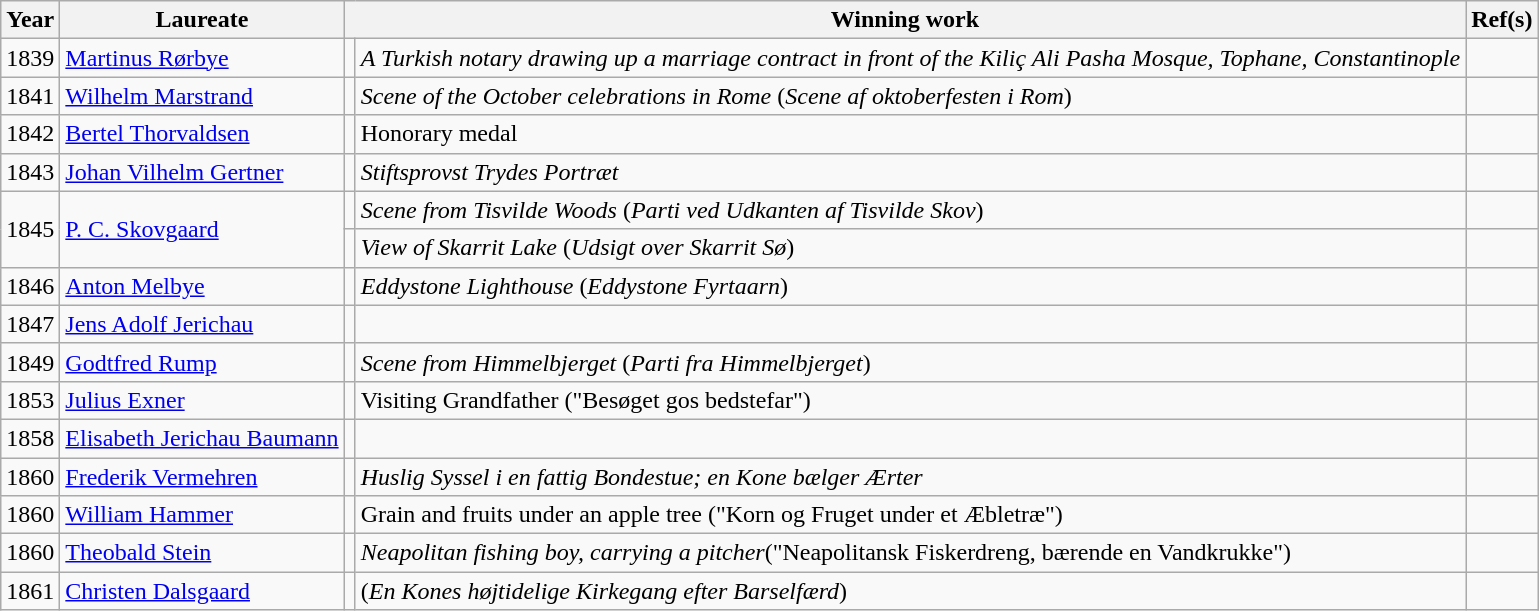<table align="center" class="wikitable sortable">
<tr>
<th>Year</th>
<th>Laureate</th>
<th class="unsortable" colspan=2>Winning work</th>
<th class="unsortable">Ref(s)</th>
</tr>
<tr>
<td>1839</td>
<td><a href='#'>Martinus Rørbye</a></td>
<td></td>
<td><em>A Turkish notary drawing up a marriage contract in front of the Kiliç Ali Pasha Mosque, Tophane, Constantinople</em></td>
<td></td>
</tr>
<tr>
<td>1841</td>
<td><a href='#'>Wilhelm Marstrand</a></td>
<td></td>
<td><em>Scene of the October celebrations in Rome</em> (<em>Scene af oktoberfesten i Rom</em>)</td>
<td></td>
</tr>
<tr>
<td>1842</td>
<td><a href='#'>Bertel Thorvaldsen</a></td>
<td></td>
<td>Honorary medal</td>
<td></td>
</tr>
<tr>
<td>1843</td>
<td><a href='#'>Johan Vilhelm Gertner</a></td>
<td></td>
<td><em>Stiftsprovst Trydes Portræt</em></td>
<td></td>
</tr>
<tr>
<td rowspan=2>1845</td>
<td rowspan=2><a href='#'>P. C. Skovgaard</a></td>
<td></td>
<td><em>Scene from Tisvilde Woods</em> (<em>Parti ved Udkanten af Tisvilde Skov</em>)</td>
<td></td>
</tr>
<tr>
<td></td>
<td><em>View of Skarrit Lake</em> (<em>Udsigt over Skarrit Sø</em>)</td>
<td></td>
</tr>
<tr>
<td>1846</td>
<td><a href='#'>Anton Melbye</a></td>
<td></td>
<td><em>Eddystone Lighthouse</em> (<em>Eddystone Fyrtaarn</em>)</td>
<td></td>
</tr>
<tr>
<td>1847</td>
<td><a href='#'>Jens Adolf Jerichau</a></td>
<td></td>
<td></td>
<td></td>
</tr>
<tr>
<td>1849</td>
<td><a href='#'>Godtfred Rump</a></td>
<td></td>
<td><em>Scene from Himmelbjerget</em> (<em>Parti fra Himmelbjerget</em>)</td>
<td></td>
</tr>
<tr>
<td>1853</td>
<td><a href='#'>Julius Exner</a></td>
<td></td>
<td>Visiting Grandfather ("Besøget gos bedstefar")</td>
<td></td>
</tr>
<tr>
<td>1858</td>
<td><a href='#'>Elisabeth Jerichau Baumann</a></td>
<td></td>
<td></td>
<td></td>
</tr>
<tr>
<td>1860</td>
<td><a href='#'>Frederik Vermehren</a></td>
<td></td>
<td><em>Huslig Syssel i en fattig Bondestue; en Kone bælger Ærter</em></td>
<td></td>
</tr>
<tr>
<td>1860</td>
<td><a href='#'>William Hammer</a></td>
<td></td>
<td>Grain and fruits under an apple tree ("Korn og Fruget under et Æbletræ")</td>
<td></td>
</tr>
<tr>
<td>1860</td>
<td><a href='#'>Theobald Stein</a></td>
<td></td>
<td><em>Neapolitan fishing boy, carrying a pitcher</em>("Neapolitansk Fiskerdreng, bærende en Vandkrukke")</td>
<td></td>
</tr>
<tr>
<td>1861</td>
<td><a href='#'>Christen Dalsgaard</a></td>
<td></td>
<td>(<em>En Kones højtidelige Kirkegang efter Barselfærd</em>)</td>
</tr>
</table>
